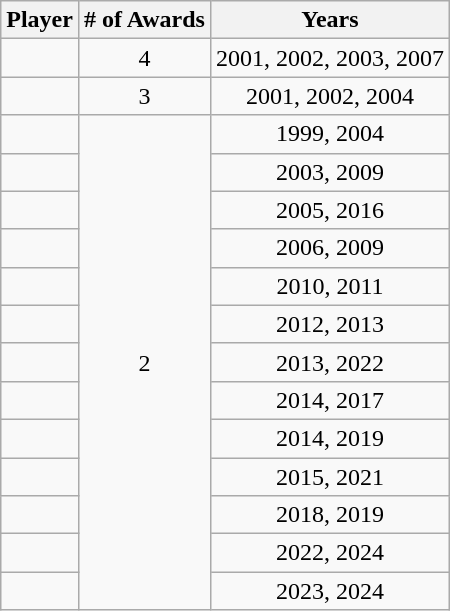<table class="wikitable sortable plainrowheaders" style="text-align:center; text-align:center">
<tr>
<th scope="col">Player</th>
<th scope="col"># of Awards</th>
<th scope="col">Years</th>
</tr>
<tr>
<td></td>
<td>4</td>
<td>2001, 2002, 2003, 2007</td>
</tr>
<tr>
<td></td>
<td>3</td>
<td>2001, 2002, 2004</td>
</tr>
<tr>
<td></td>
<td rowspan=13 style="text-align:center;">2</td>
<td>1999, 2004</td>
</tr>
<tr>
<td></td>
<td>2003, 2009</td>
</tr>
<tr>
<td></td>
<td>2005, 2016</td>
</tr>
<tr>
<td></td>
<td>2006, 2009</td>
</tr>
<tr>
<td></td>
<td>2010, 2011</td>
</tr>
<tr>
<td></td>
<td>2012, 2013</td>
</tr>
<tr>
<td></td>
<td>2013, 2022</td>
</tr>
<tr>
<td></td>
<td>2014, 2017</td>
</tr>
<tr>
<td></td>
<td>2014, 2019</td>
</tr>
<tr>
<td></td>
<td>2015, 2021</td>
</tr>
<tr>
<td></td>
<td>2018, 2019</td>
</tr>
<tr>
<td></td>
<td>2022, 2024</td>
</tr>
<tr>
<td></td>
<td>2023, 2024</td>
</tr>
</table>
